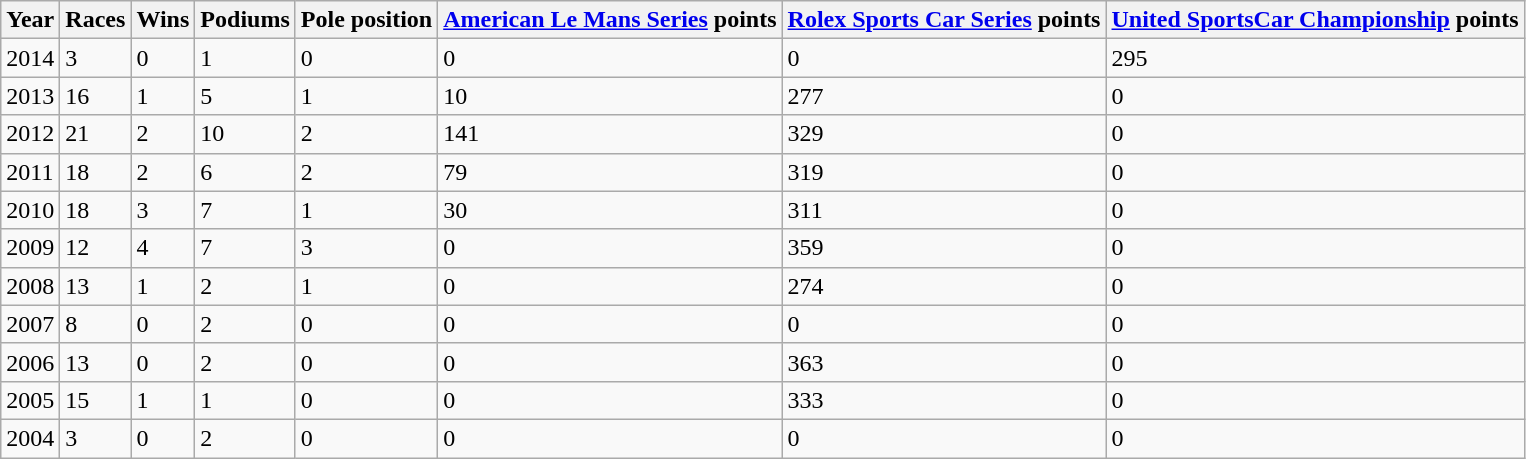<table class="wikitable">
<tr>
<th>Year</th>
<th>Races</th>
<th>Wins</th>
<th>Podiums</th>
<th>Pole position</th>
<th><a href='#'>American Le Mans Series</a> points</th>
<th><a href='#'>Rolex Sports Car Series</a> points</th>
<th><a href='#'>United SportsCar Championship</a> points</th>
</tr>
<tr>
<td>2014</td>
<td>3</td>
<td>0</td>
<td>1</td>
<td>0</td>
<td>0</td>
<td>0</td>
<td>295</td>
</tr>
<tr>
<td>2013</td>
<td>16</td>
<td>1</td>
<td>5</td>
<td>1</td>
<td>10</td>
<td>277</td>
<td>0</td>
</tr>
<tr>
<td>2012</td>
<td>21</td>
<td>2</td>
<td>10</td>
<td>2</td>
<td>141</td>
<td>329</td>
<td>0</td>
</tr>
<tr>
<td>2011</td>
<td>18</td>
<td>2</td>
<td>6</td>
<td>2</td>
<td>79</td>
<td>319</td>
<td>0</td>
</tr>
<tr>
<td>2010</td>
<td>18</td>
<td>3</td>
<td>7</td>
<td>1</td>
<td>30</td>
<td>311</td>
<td>0</td>
</tr>
<tr>
<td>2009</td>
<td>12</td>
<td>4</td>
<td>7</td>
<td>3</td>
<td>0</td>
<td>359</td>
<td>0</td>
</tr>
<tr>
<td>2008</td>
<td>13</td>
<td>1</td>
<td>2</td>
<td>1</td>
<td>0</td>
<td>274</td>
<td>0</td>
</tr>
<tr>
<td>2007</td>
<td>8</td>
<td>0</td>
<td>2</td>
<td>0</td>
<td>0</td>
<td>0</td>
<td>0</td>
</tr>
<tr>
<td>2006</td>
<td>13</td>
<td>0</td>
<td>2</td>
<td>0</td>
<td>0</td>
<td>363</td>
<td>0</td>
</tr>
<tr>
<td>2005</td>
<td>15</td>
<td>1</td>
<td>1</td>
<td>0</td>
<td>0</td>
<td>333</td>
<td>0</td>
</tr>
<tr>
<td>2004</td>
<td>3</td>
<td>0</td>
<td>2</td>
<td>0</td>
<td>0</td>
<td>0</td>
<td>0</td>
</tr>
</table>
